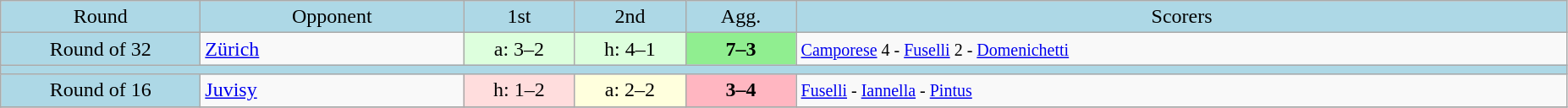<table class="wikitable" style="text-align:center">
<tr bgcolor=lightblue>
<td width=150px>Round</td>
<td width=200px>Opponent</td>
<td width=80px>1st</td>
<td width=80px>2nd</td>
<td width=80px>Agg.</td>
<td width=600px>Scorers</td>
</tr>
<tr>
<td bgcolor=lightblue>Round of 32</td>
<td align=left> <a href='#'>Zürich</a></td>
<td bgcolor="#ddffdd">a: 3–2</td>
<td bgcolor="#ddffdd">h: 4–1</td>
<td bgcolor=lightgreen><strong>7–3</strong></td>
<td align=left><small><a href='#'>Camporese</a> 4 - <a href='#'>Fuselli</a> 2 - <a href='#'>Domenichetti</a></small></td>
</tr>
<tr bgcolor=lightblue>
<td colspan=6></td>
</tr>
<tr>
<td bgcolor=lightblue>Round of 16</td>
<td align=left> <a href='#'>Juvisy</a></td>
<td bgcolor="#ffdddd">h: 1–2</td>
<td bgcolor="#ffffdd">a: 2–2</td>
<td bgcolor=lightpink><strong>3–4</strong></td>
<td align=left><small><a href='#'>Fuselli</a> - <a href='#'>Iannella</a> - <a href='#'>Pintus</a></small></td>
</tr>
<tr>
</tr>
</table>
